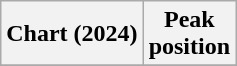<table class="wikitable plainrowheaders" style="text-align:center">
<tr>
<th scope="col">Chart (2024)</th>
<th scope="col">Peak<br>position</th>
</tr>
<tr>
</tr>
</table>
